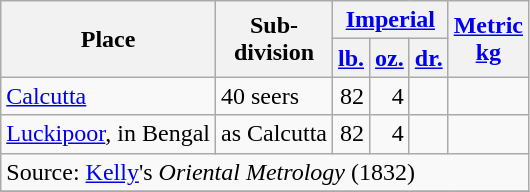<table class="wikitable" >
<tr>
<th rowspan=2>Place</th>
<th rowspan=2>Sub-<br>division</th>
<th colspan=3><a href='#'>Imperial</a></th>
<th rowspan=2><a href='#'>Metric</a><br><a href='#'>kg</a></th>
</tr>
<tr>
<th><a href='#'>lb.</a></th>
<th><a href='#'>oz.</a></th>
<th><a href='#'>dr.</a></th>
</tr>
<tr>
<td><a href='#'>Calcutta</a></td>
<td>40 seers</td>
<td align=right>82</td>
<td align=right>4</td>
<td align=right></td>
<td align=right></td>
</tr>
<tr>
<td><a href='#'>Luckipoor</a>, in Bengal</td>
<td>as Calcutta</td>
<td align=right>82</td>
<td align=right>4</td>
<td align=right></td>
<td align=right></td>
</tr>
<tr>
<td colspan=6>Source: <a href='#'>Kelly</a>'s <em>Oriental Metrology</em> (1832)</td>
</tr>
<tr>
</tr>
</table>
